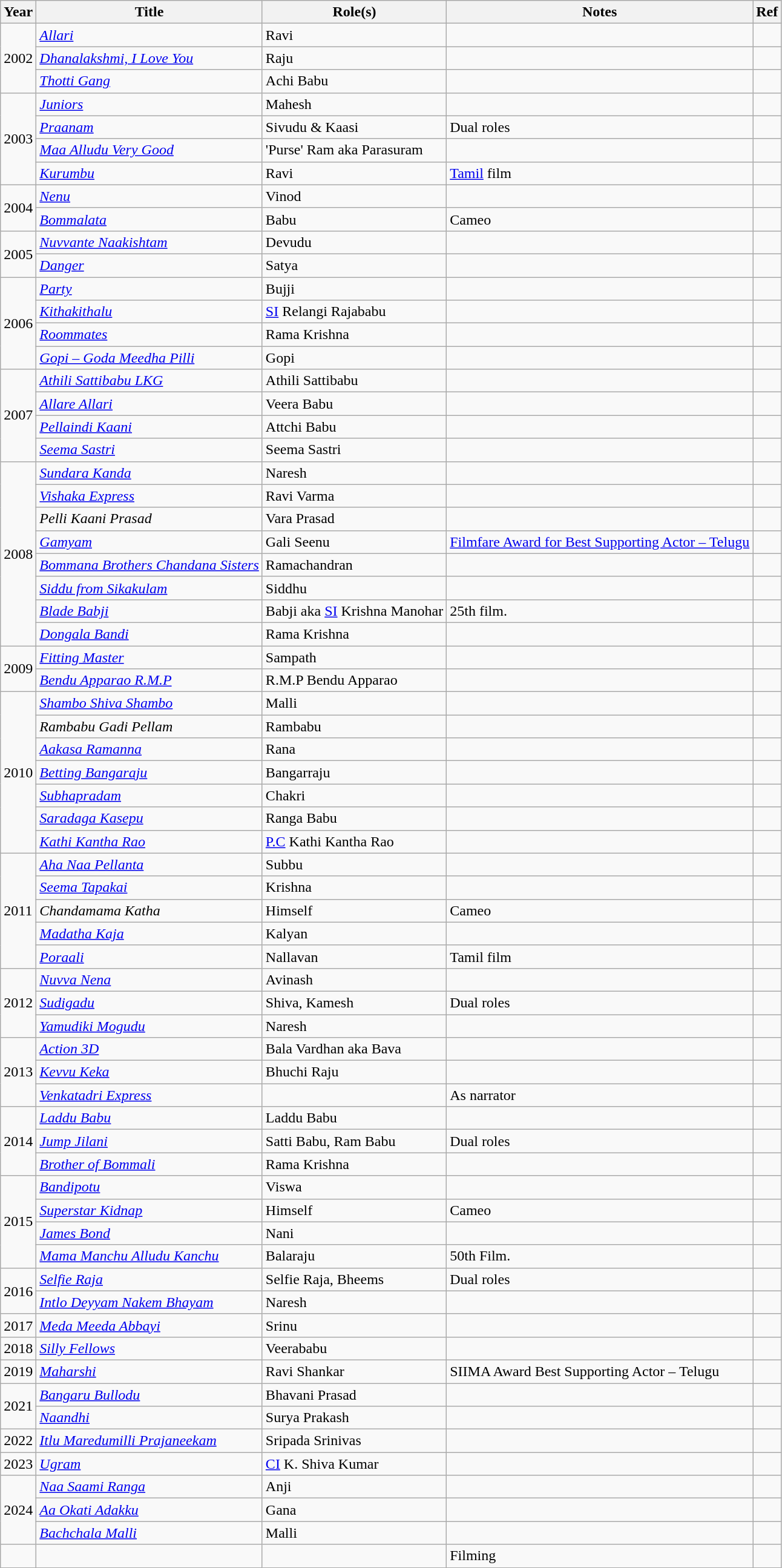<table class="wikitable sortable">
<tr>
<th>Year</th>
<th>Title</th>
<th>Role(s)</th>
<th>Notes</th>
<th>Ref</th>
</tr>
<tr>
<td rowspan="3">2002</td>
<td><em><a href='#'>Allari</a></em></td>
<td>Ravi</td>
<td></td>
<td></td>
</tr>
<tr>
<td><em><a href='#'>Dhanalakshmi, I Love You</a></em></td>
<td>Raju</td>
<td></td>
<td></td>
</tr>
<tr>
<td><em><a href='#'>Thotti Gang</a></em></td>
<td>Achi Babu</td>
<td></td>
<td></td>
</tr>
<tr>
<td rowspan="4">2003</td>
<td><em><a href='#'>Juniors</a></em></td>
<td>Mahesh</td>
<td></td>
<td></td>
</tr>
<tr>
<td><em><a href='#'>Praanam</a></em></td>
<td>Sivudu & Kaasi</td>
<td>Dual roles</td>
<td></td>
</tr>
<tr>
<td><em><a href='#'>Maa Alludu Very Good</a></em></td>
<td>'Purse' Ram aka Parasuram</td>
<td></td>
<td></td>
</tr>
<tr>
<td><em><a href='#'>Kurumbu</a></em></td>
<td>Ravi</td>
<td><a href='#'>Tamil</a> film</td>
<td></td>
</tr>
<tr>
<td rowspan="2">2004</td>
<td><em><a href='#'>Nenu</a></em></td>
<td>Vinod</td>
<td></td>
<td></td>
</tr>
<tr>
<td><em><a href='#'>Bommalata</a></em></td>
<td>Babu</td>
<td>Cameo</td>
<td></td>
</tr>
<tr>
<td rowspan="2">2005</td>
<td><em><a href='#'>Nuvvante Naakishtam</a></em></td>
<td>Devudu</td>
<td></td>
<td></td>
</tr>
<tr>
<td><em><a href='#'>Danger</a></em></td>
<td>Satya</td>
<td></td>
<td></td>
</tr>
<tr>
<td rowspan="4">2006</td>
<td><em><a href='#'>Party</a></em></td>
<td>Bujji</td>
<td></td>
<td></td>
</tr>
<tr>
<td><em><a href='#'>Kithakithalu</a></em></td>
<td><a href='#'>SI</a> Relangi Rajababu</td>
<td></td>
<td></td>
</tr>
<tr>
<td><em><a href='#'>Roommates</a></em></td>
<td>Rama Krishna</td>
<td></td>
<td></td>
</tr>
<tr>
<td><em><a href='#'>Gopi – Goda Meedha Pilli</a></em></td>
<td>Gopi</td>
<td></td>
<td></td>
</tr>
<tr>
<td rowspan="4">2007</td>
<td><em><a href='#'>Athili Sattibabu LKG</a></em></td>
<td>Athili Sattibabu</td>
<td></td>
<td></td>
</tr>
<tr>
<td><em><a href='#'>Allare Allari</a></em></td>
<td>Veera Babu</td>
<td></td>
<td></td>
</tr>
<tr>
<td><em><a href='#'>Pellaindi Kaani</a></em></td>
<td>Attchi Babu</td>
<td></td>
<td></td>
</tr>
<tr>
<td><em><a href='#'>Seema Sastri</a></em></td>
<td>Seema Sastri</td>
<td></td>
<td></td>
</tr>
<tr>
<td rowspan="8">2008</td>
<td><em><a href='#'>Sundara Kanda</a></em></td>
<td>Naresh</td>
<td></td>
<td></td>
</tr>
<tr>
<td><em><a href='#'>Vishaka Express</a></em></td>
<td>Ravi Varma</td>
<td></td>
<td></td>
</tr>
<tr>
<td><em>Pelli Kaani Prasad</em></td>
<td>Vara Prasad</td>
<td></td>
<td></td>
</tr>
<tr>
<td><em><a href='#'>Gamyam</a></em></td>
<td>Gali Seenu</td>
<td><a href='#'>Filmfare Award for Best Supporting Actor – Telugu</a></td>
<td></td>
</tr>
<tr>
<td><em><a href='#'>Bommana Brothers Chandana Sisters</a></em></td>
<td>Ramachandran</td>
<td></td>
<td></td>
</tr>
<tr>
<td><em><a href='#'>Siddu from Sikakulam</a></em></td>
<td>Siddhu</td>
<td></td>
<td></td>
</tr>
<tr>
<td><em><a href='#'>Blade Babji</a></em></td>
<td>Babji aka <a href='#'>SI</a> Krishna Manohar</td>
<td>25th film.</td>
<td></td>
</tr>
<tr>
<td><em><a href='#'>Dongala Bandi</a></em></td>
<td>Rama Krishna</td>
<td></td>
<td></td>
</tr>
<tr>
<td rowspan="2">2009</td>
<td><em><a href='#'>Fitting Master</a></em></td>
<td>Sampath</td>
<td></td>
<td></td>
</tr>
<tr>
<td><em><a href='#'>Bendu Apparao R.M.P</a></em></td>
<td>R.M.P Bendu Apparao</td>
<td></td>
<td></td>
</tr>
<tr>
<td rowspan="7">2010</td>
<td><em><a href='#'>Shambo Shiva Shambo</a></em></td>
<td>Malli</td>
<td></td>
<td></td>
</tr>
<tr>
<td><em>Rambabu Gadi Pellam</em></td>
<td>Rambabu</td>
<td></td>
<td></td>
</tr>
<tr>
<td><em><a href='#'>Aakasa Ramanna</a></em></td>
<td>Rana</td>
<td></td>
<td></td>
</tr>
<tr>
<td><em><a href='#'>Betting Bangaraju</a></em></td>
<td>Bangarraju</td>
<td></td>
<td></td>
</tr>
<tr>
<td><em><a href='#'>Subhapradam</a></em></td>
<td>Chakri</td>
<td></td>
<td></td>
</tr>
<tr>
<td><em><a href='#'>Saradaga Kasepu</a></em></td>
<td>Ranga Babu</td>
<td></td>
<td></td>
</tr>
<tr>
<td><em><a href='#'>Kathi Kantha Rao</a></em></td>
<td><a href='#'>P.C</a> Kathi Kantha Rao</td>
<td></td>
<td></td>
</tr>
<tr>
<td rowspan="5">2011</td>
<td><em><a href='#'>Aha Naa Pellanta</a></em></td>
<td>Subbu</td>
<td></td>
<td></td>
</tr>
<tr>
<td><em><a href='#'>Seema Tapakai</a></em></td>
<td>Krishna</td>
<td></td>
<td></td>
</tr>
<tr>
<td><em>Chandamama Katha</em></td>
<td>Himself</td>
<td>Cameo</td>
<td></td>
</tr>
<tr>
<td><em><a href='#'>Madatha Kaja</a></em></td>
<td>Kalyan</td>
<td></td>
<td></td>
</tr>
<tr>
<td><em><a href='#'>Poraali</a></em></td>
<td>Nallavan</td>
<td>Tamil film</td>
<td></td>
</tr>
<tr>
<td rowspan="3">2012</td>
<td><em><a href='#'>Nuvva Nena</a></em></td>
<td>Avinash</td>
<td></td>
<td></td>
</tr>
<tr>
<td><em><a href='#'>Sudigadu</a></em></td>
<td>Shiva, Kamesh</td>
<td>Dual roles</td>
<td></td>
</tr>
<tr>
<td><em><a href='#'>Yamudiki Mogudu</a></em></td>
<td>Naresh</td>
<td></td>
<td></td>
</tr>
<tr>
<td rowspan="3">2013</td>
<td><em><a href='#'>Action 3D</a></em></td>
<td>Bala Vardhan aka Bava</td>
<td></td>
<td></td>
</tr>
<tr>
<td><em><a href='#'>Kevvu Keka</a></em></td>
<td>Bhuchi Raju</td>
<td></td>
<td></td>
</tr>
<tr>
<td><em><a href='#'>Venkatadri Express</a></em></td>
<td></td>
<td>As narrator</td>
<td></td>
</tr>
<tr>
<td rowspan="3">2014</td>
<td><em><a href='#'>Laddu Babu</a></em></td>
<td>Laddu Babu</td>
<td></td>
<td></td>
</tr>
<tr>
<td><em><a href='#'>Jump Jilani</a></em></td>
<td>Satti Babu, Ram Babu</td>
<td>Dual roles</td>
<td></td>
</tr>
<tr>
<td><em><a href='#'>Brother of Bommali</a></em></td>
<td>Rama Krishna</td>
<td></td>
<td></td>
</tr>
<tr>
<td rowspan="4">2015</td>
<td><em><a href='#'>Bandipotu</a></em></td>
<td>Viswa</td>
<td></td>
<td></td>
</tr>
<tr>
<td><em><a href='#'>Superstar Kidnap</a></em></td>
<td>Himself</td>
<td>Cameo</td>
<td></td>
</tr>
<tr>
<td><em><a href='#'>James Bond</a></em></td>
<td>Nani</td>
<td></td>
<td></td>
</tr>
<tr>
<td><em><a href='#'>Mama Manchu Alludu Kanchu</a></em></td>
<td>Balaraju</td>
<td>50th Film.</td>
<td></td>
</tr>
<tr>
<td rowspan="2">2016</td>
<td><em><a href='#'>Selfie Raja</a></em></td>
<td>Selfie Raja, Bheems</td>
<td>Dual roles</td>
<td></td>
</tr>
<tr>
<td><em><a href='#'>Intlo Deyyam Nakem Bhayam</a></em></td>
<td>Naresh</td>
<td></td>
<td></td>
</tr>
<tr>
<td>2017</td>
<td><em><a href='#'>Meda Meeda Abbayi</a></em></td>
<td>Srinu</td>
<td></td>
<td></td>
</tr>
<tr>
<td>2018</td>
<td><em><a href='#'>Silly Fellows</a></em></td>
<td>Veerababu</td>
<td></td>
<td></td>
</tr>
<tr>
<td>2019</td>
<td><em><a href='#'>Maharshi</a></em></td>
<td>Ravi Shankar</td>
<td>SIIMA Award Best Supporting Actor – Telugu</td>
<td></td>
</tr>
<tr>
<td rowspan="2">2021</td>
<td><em><a href='#'>Bangaru Bullodu</a></em></td>
<td>Bhavani Prasad</td>
<td></td>
<td></td>
</tr>
<tr>
<td><em><a href='#'>Naandhi</a></em></td>
<td>Surya Prakash</td>
<td></td>
<td></td>
</tr>
<tr>
<td>2022</td>
<td><em><a href='#'>Itlu Maredumilli Prajaneekam</a></em></td>
<td>Sripada Srinivas</td>
<td></td>
<td></td>
</tr>
<tr>
<td>2023</td>
<td><em><a href='#'>Ugram</a></em></td>
<td><a href='#'>CI</a> K. Shiva Kumar</td>
<td></td>
<td></td>
</tr>
<tr>
<td rowspan="3">2024</td>
<td><em><a href='#'>Naa Saami Ranga</a></em></td>
<td>Anji</td>
<td></td>
<td></td>
</tr>
<tr>
<td><em><a href='#'>Aa Okati Adakku</a></em></td>
<td>Gana</td>
<td></td>
<td></td>
</tr>
<tr>
<td><em><a href='#'>Bachchala Malli</a></em></td>
<td>Malli</td>
<td></td>
<td></td>
</tr>
<tr>
<td></td>
<td></td>
<td></td>
<td>Filming</td>
<td></td>
</tr>
</table>
